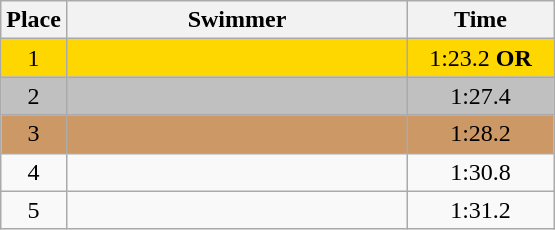<table class=wikitable style="text-align:center">
<tr>
<th>Place</th>
<th width=220>Swimmer</th>
<th width=90>Time</th>
</tr>
<tr bgcolor=gold>
<td>1</td>
<td align=left></td>
<td>1:23.2 <strong>OR</strong></td>
</tr>
<tr bgcolor=silver>
<td>2</td>
<td align=left></td>
<td>1:27.4</td>
</tr>
<tr bgcolor=cc9966>
<td>3</td>
<td align=left></td>
<td>1:28.2</td>
</tr>
<tr>
<td>4</td>
<td align=left></td>
<td>1:30.8</td>
</tr>
<tr>
<td>5</td>
<td align=left></td>
<td>1:31.2</td>
</tr>
</table>
